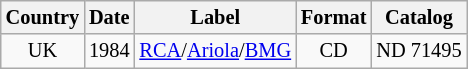<table class="wikitable" style="font-size:85%;">
<tr>
<th>Country</th>
<th>Date</th>
<th>Label</th>
<th>Format</th>
<th>Catalog</th>
</tr>
<tr>
<td align=center>UK</td>
<td>1984</td>
<td><a href='#'>RCA</a>/<a href='#'>Ariola</a>/<a href='#'>BMG</a></td>
<td align=center>CD</td>
<td>ND 71495</td>
</tr>
</table>
